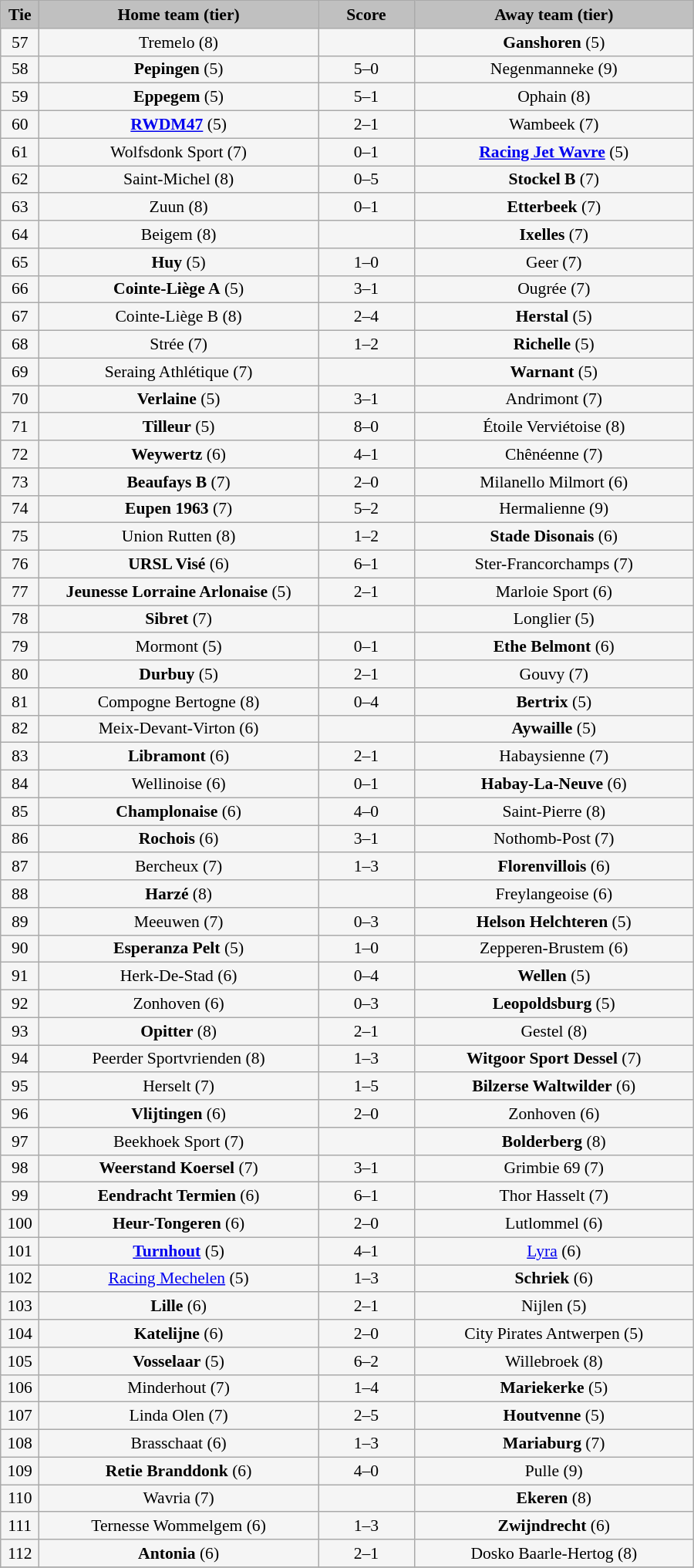<table class="wikitable" style="width: 600px; background:WhiteSmoke; text-align:center; font-size:90%">
<tr>
<td scope="col" style="width:  5.00%; background:silver;"><strong>Tie</strong></td>
<td scope="col" style="width: 36.25%; background:silver;"><strong>Home team (tier)</strong></td>
<td scope="col" style="width: 12.50%; background:silver;"><strong>Score</strong></td>
<td scope="col" style="width: 36.25%; background:silver;"><strong>Away team (tier)</strong></td>
</tr>
<tr>
<td>57</td>
<td>Tremelo (8)</td>
<td></td>
<td><strong>Ganshoren</strong> (5)</td>
</tr>
<tr>
<td>58</td>
<td><strong>Pepingen</strong> (5)</td>
<td>5–0</td>
<td>Negenmanneke (9)</td>
</tr>
<tr>
<td>59</td>
<td><strong>Eppegem</strong> (5)</td>
<td>5–1</td>
<td>Ophain (8)</td>
</tr>
<tr>
<td>60</td>
<td><strong><a href='#'>RWDM47</a></strong> (5)</td>
<td>2–1</td>
<td>Wambeek (7)</td>
</tr>
<tr>
<td>61</td>
<td>Wolfsdonk Sport (7)</td>
<td>0–1</td>
<td><strong><a href='#'>Racing Jet Wavre</a></strong> (5)</td>
</tr>
<tr>
<td>62</td>
<td>Saint-Michel (8)</td>
<td>0–5</td>
<td><strong>Stockel B</strong> (7)</td>
</tr>
<tr>
<td>63</td>
<td>Zuun (8)</td>
<td>0–1</td>
<td><strong>Etterbeek</strong> (7)</td>
</tr>
<tr>
<td>64</td>
<td>Beigem (8)</td>
<td></td>
<td><strong>Ixelles</strong> (7)</td>
</tr>
<tr>
<td>65</td>
<td><strong>Huy</strong> (5)</td>
<td>1–0</td>
<td>Geer (7)</td>
</tr>
<tr>
<td>66</td>
<td><strong>Cointe-Liège A</strong> (5)</td>
<td>3–1</td>
<td>Ougrée (7)</td>
</tr>
<tr>
<td>67</td>
<td>Cointe-Liège B (8)</td>
<td>2–4</td>
<td><strong>Herstal</strong> (5)</td>
</tr>
<tr>
<td>68</td>
<td>Strée (7)</td>
<td>1–2</td>
<td><strong>Richelle</strong> (5)</td>
</tr>
<tr>
<td>69</td>
<td>Seraing Athlétique (7)</td>
<td></td>
<td><strong>Warnant</strong> (5)</td>
</tr>
<tr>
<td>70</td>
<td><strong>Verlaine</strong> (5)</td>
<td>3–1</td>
<td>Andrimont (7)</td>
</tr>
<tr>
<td>71</td>
<td><strong>Tilleur</strong> (5)</td>
<td>8–0</td>
<td>Étoile Verviétoise (8)</td>
</tr>
<tr>
<td>72</td>
<td><strong>Weywertz</strong> (6)</td>
<td>4–1</td>
<td>Chênéenne (7)</td>
</tr>
<tr>
<td>73</td>
<td><strong>Beaufays B</strong> (7)</td>
<td>2–0</td>
<td>Milanello Milmort (6)</td>
</tr>
<tr>
<td>74</td>
<td><strong>Eupen 1963</strong> (7)</td>
<td>5–2</td>
<td>Hermalienne (9)</td>
</tr>
<tr>
<td>75</td>
<td>Union Rutten (8)</td>
<td>1–2</td>
<td><strong>Stade Disonais</strong> (6)</td>
</tr>
<tr>
<td>76</td>
<td><strong>URSL Visé</strong> (6)</td>
<td>6–1</td>
<td>Ster-Francorchamps (7)</td>
</tr>
<tr>
<td>77</td>
<td><strong>Jeunesse Lorraine Arlonaise</strong> (5)</td>
<td>2–1</td>
<td>Marloie Sport (6)</td>
</tr>
<tr>
<td>78</td>
<td><strong>Sibret</strong> (7)</td>
<td></td>
<td>Longlier (5)</td>
</tr>
<tr>
<td>79</td>
<td>Mormont (5)</td>
<td>0–1</td>
<td><strong>Ethe Belmont</strong> (6)</td>
</tr>
<tr>
<td>80</td>
<td><strong>Durbuy</strong> (5)</td>
<td>2–1</td>
<td>Gouvy (7)</td>
</tr>
<tr>
<td>81</td>
<td>Compogne Bertogne (8)</td>
<td>0–4</td>
<td><strong>Bertrix</strong> (5)</td>
</tr>
<tr>
<td>82</td>
<td>Meix-Devant-Virton (6)</td>
<td></td>
<td><strong>Aywaille</strong> (5)</td>
</tr>
<tr>
<td>83</td>
<td><strong>Libramont</strong> (6)</td>
<td>2–1</td>
<td>Habaysienne (7)</td>
</tr>
<tr>
<td>84</td>
<td>Wellinoise (6)</td>
<td>0–1</td>
<td><strong>Habay-La-Neuve</strong> (6)</td>
</tr>
<tr>
<td>85</td>
<td><strong>Champlonaise</strong> (6)</td>
<td>4–0</td>
<td>Saint-Pierre (8)</td>
</tr>
<tr>
<td>86</td>
<td><strong>Rochois</strong> (6)</td>
<td>3–1</td>
<td>Nothomb-Post (7)</td>
</tr>
<tr>
<td>87</td>
<td>Bercheux (7)</td>
<td>1–3</td>
<td><strong>Florenvillois</strong> (6)</td>
</tr>
<tr>
<td>88</td>
<td><strong>Harzé</strong> (8)</td>
<td></td>
<td>Freylangeoise (6)</td>
</tr>
<tr>
<td>89</td>
<td>Meeuwen (7)</td>
<td>0–3</td>
<td><strong>Helson Helchteren</strong> (5)</td>
</tr>
<tr>
<td>90</td>
<td><strong>Esperanza Pelt</strong> (5)</td>
<td>1–0</td>
<td>Zepperen-Brustem (6)</td>
</tr>
<tr>
<td>91</td>
<td>Herk-De-Stad (6)</td>
<td>0–4</td>
<td><strong>Wellen</strong> (5)</td>
</tr>
<tr>
<td>92</td>
<td>Zonhoven (6)</td>
<td>0–3</td>
<td><strong>Leopoldsburg</strong> (5)</td>
</tr>
<tr>
<td>93</td>
<td><strong>Opitter</strong> (8)</td>
<td>2–1</td>
<td>Gestel (8)</td>
</tr>
<tr>
<td>94</td>
<td>Peerder Sportvrienden (8)</td>
<td>1–3</td>
<td><strong>Witgoor Sport Dessel</strong> (7)</td>
</tr>
<tr>
<td>95</td>
<td>Herselt (7)</td>
<td>1–5</td>
<td><strong>Bilzerse Waltwilder</strong> (6)</td>
</tr>
<tr>
<td>96</td>
<td><strong>Vlijtingen</strong> (6)</td>
<td>2–0</td>
<td>Zonhoven (6)</td>
</tr>
<tr>
<td>97</td>
<td>Beekhoek Sport (7)</td>
<td></td>
<td><strong>Bolderberg</strong> (8)</td>
</tr>
<tr>
<td>98</td>
<td><strong>Weerstand Koersel</strong> (7)</td>
<td>3–1</td>
<td>Grimbie 69 (7)</td>
</tr>
<tr>
<td>99</td>
<td><strong>Eendracht Termien</strong> (6)</td>
<td>6–1</td>
<td>Thor Hasselt (7)</td>
</tr>
<tr>
<td>100</td>
<td><strong>Heur-Tongeren</strong> (6)</td>
<td>2–0</td>
<td>Lutlommel (6)</td>
</tr>
<tr>
<td>101</td>
<td><strong><a href='#'>Turnhout</a></strong> (5)</td>
<td>4–1</td>
<td><a href='#'>Lyra</a> (6)</td>
</tr>
<tr>
<td>102</td>
<td><a href='#'>Racing Mechelen</a> (5)</td>
<td>1–3</td>
<td><strong>Schriek</strong> (6)</td>
</tr>
<tr>
<td>103</td>
<td><strong>Lille</strong> (6)</td>
<td>2–1</td>
<td>Nijlen (5)</td>
</tr>
<tr>
<td>104</td>
<td><strong>Katelijne</strong> (6)</td>
<td>2–0</td>
<td>City Pirates Antwerpen (5)</td>
</tr>
<tr>
<td>105</td>
<td><strong>Vosselaar</strong> (5)</td>
<td>6–2</td>
<td>Willebroek (8)</td>
</tr>
<tr>
<td>106</td>
<td>Minderhout (7)</td>
<td>1–4</td>
<td><strong>Mariekerke</strong> (5)</td>
</tr>
<tr>
<td>107</td>
<td>Linda Olen (7)</td>
<td>2–5</td>
<td><strong>Houtvenne</strong> (5)</td>
</tr>
<tr>
<td>108</td>
<td>Brasschaat (6)</td>
<td>1–3</td>
<td><strong>Mariaburg</strong> (7)</td>
</tr>
<tr>
<td>109</td>
<td><strong>Retie Branddonk</strong> (6)</td>
<td>4–0</td>
<td>Pulle (9)</td>
</tr>
<tr>
<td>110</td>
<td>Wavria (7)</td>
<td></td>
<td><strong>Ekeren</strong> (8)</td>
</tr>
<tr>
<td>111</td>
<td>Ternesse Wommelgem (6)</td>
<td>1–3</td>
<td><strong>Zwijndrecht</strong> (6)</td>
</tr>
<tr>
<td>112</td>
<td><strong>Antonia</strong> (6)</td>
<td>2–1</td>
<td>Dosko Baarle-Hertog (8)</td>
</tr>
<tr>
</tr>
</table>
